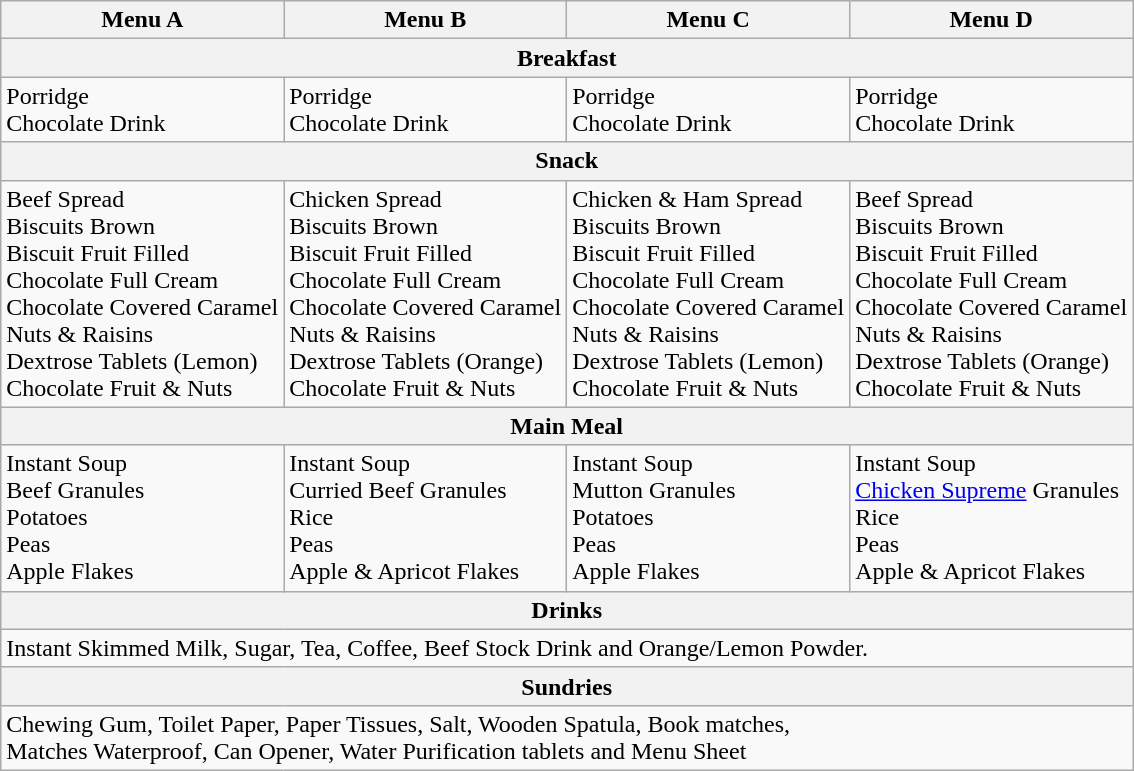<table class="wikitable collapsible collapsed" style="min-width:400px">
<tr>
<th>Menu A</th>
<th>Menu B</th>
<th>Menu C</th>
<th>Menu D</th>
</tr>
<tr>
<th colspan="4">Breakfast</th>
</tr>
<tr>
<td>Porridge<br>Chocolate Drink</td>
<td>Porridge<br>Chocolate Drink</td>
<td>Porridge<br>Chocolate Drink</td>
<td>Porridge<br>Chocolate Drink</td>
</tr>
<tr>
<th colspan="4">Snack</th>
</tr>
<tr>
<td>Beef Spread<br>Biscuits Brown<br>Biscuit Fruit Filled<br>Chocolate Full Cream<br>Chocolate Covered Caramel<br>Nuts & Raisins<br>Dextrose Tablets (Lemon)<br>Chocolate Fruit & Nuts</td>
<td>Chicken Spread<br>Biscuits Brown<br>Biscuit Fruit Filled<br>Chocolate Full Cream<br>Chocolate Covered Caramel<br>Nuts & Raisins<br>Dextrose Tablets (Orange)<br>Chocolate Fruit & Nuts</td>
<td>Chicken & Ham Spread<br>Biscuits Brown<br>Biscuit Fruit Filled<br>Chocolate Full Cream<br>Chocolate Covered Caramel<br>Nuts & Raisins<br>Dextrose Tablets (Lemon)<br>Chocolate Fruit & Nuts</td>
<td>Beef Spread<br>Biscuits Brown<br>Biscuit Fruit Filled<br>Chocolate Full Cream<br>Chocolate Covered Caramel<br>Nuts & Raisins<br>Dextrose Tablets (Orange)<br>Chocolate Fruit & Nuts</td>
</tr>
<tr>
<th colspan="4">Main Meal</th>
</tr>
<tr>
<td>Instant Soup<br>Beef Granules<br>Potatoes<br>Peas<br>Apple Flakes</td>
<td>Instant Soup<br>Curried Beef Granules<br>Rice<br>Peas<br>Apple & Apricot Flakes</td>
<td>Instant Soup<br>Mutton Granules<br>Potatoes<br>Peas<br>Apple Flakes</td>
<td>Instant Soup<br><a href='#'>Chicken Supreme</a> Granules<br>Rice<br>Peas<br>Apple & Apricot Flakes</td>
</tr>
<tr>
<th colspan="4">Drinks</th>
</tr>
<tr>
<td colspan="4">Instant Skimmed Milk, Sugar, Tea, Coffee, Beef Stock Drink and Orange/Lemon Powder.</td>
</tr>
<tr>
<th colspan="4">Sundries</th>
</tr>
<tr>
<td colspan="4">Chewing Gum, Toilet Paper, Paper Tissues, Salt, Wooden Spatula, Book matches,<br>Matches Waterproof, Can Opener, Water Purification tablets and Menu Sheet</td>
</tr>
</table>
